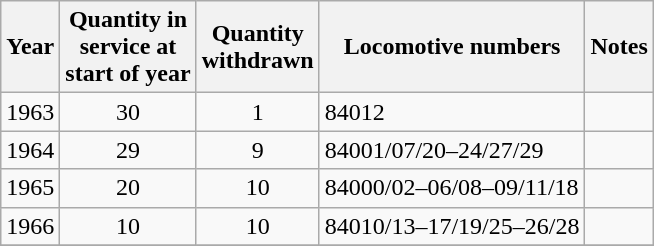<table class="wikitable" style="text-align:center">
<tr>
<th>Year</th>
<th>Quantity in<br>service at<br>start of year</th>
<th>Quantity<br>withdrawn</th>
<th>Locomotive numbers</th>
<th>Notes</th>
</tr>
<tr>
<td>1963</td>
<td>30</td>
<td>1</td>
<td align=left>84012</td>
<td></td>
</tr>
<tr>
<td>1964</td>
<td>29</td>
<td>9</td>
<td align=left>84001/07/20–24/27/29</td>
<td></td>
</tr>
<tr>
<td>1965</td>
<td>20</td>
<td>10</td>
<td align=left>84000/02–06/08–09/11/18</td>
<td></td>
</tr>
<tr>
<td>1966</td>
<td>10</td>
<td>10</td>
<td align=left>84010/13–17/19/25–26/28</td>
<td></td>
</tr>
<tr>
</tr>
</table>
